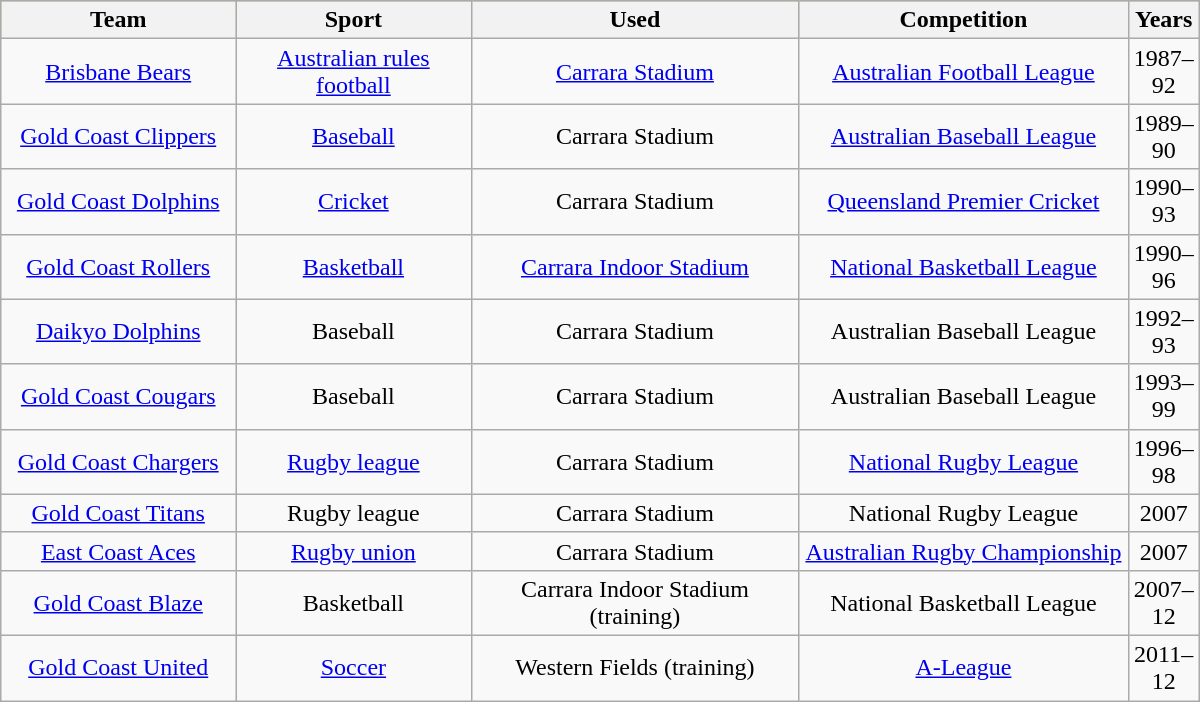<table class="wikitable sortable" style="width:800px;">
<tr style="background:#bdb76b;">
<th width=20%>Team</th>
<th width=20%>Sport</th>
<th width=28%>Used</th>
<th width=28%>Competition</th>
<th width=4%>Years</th>
</tr>
<tr>
<td align=center><a href='#'>Brisbane Bears</a></td>
<td align=center><a href='#'>Australian rules football</a></td>
<td align=center><a href='#'>Carrara Stadium</a></td>
<td align=center><a href='#'>Australian Football League</a></td>
<td align=center>1987–92</td>
</tr>
<tr>
<td align=center><a href='#'>Gold Coast Clippers</a></td>
<td align=center><a href='#'>Baseball</a></td>
<td align=center>Carrara Stadium</td>
<td align=center><a href='#'>Australian Baseball League</a></td>
<td align=center>1989–90</td>
</tr>
<tr>
<td align=center><a href='#'>Gold Coast Dolphins</a></td>
<td align=center><a href='#'>Cricket</a></td>
<td align=center>Carrara Stadium</td>
<td align=center><a href='#'>Queensland Premier Cricket</a></td>
<td align=center>1990–93</td>
</tr>
<tr>
<td align=center><a href='#'>Gold Coast Rollers</a></td>
<td align=center><a href='#'>Basketball</a></td>
<td align=center><a href='#'>Carrara Indoor Stadium</a></td>
<td align=center><a href='#'>National Basketball League</a></td>
<td align=center>1990–96</td>
</tr>
<tr>
<td align=center><a href='#'>Daikyo Dolphins</a></td>
<td align=center>Baseball</td>
<td align=center>Carrara Stadium</td>
<td align=center>Australian Baseball League</td>
<td align=center>1992–93</td>
</tr>
<tr>
<td align=center><a href='#'>Gold Coast Cougars</a></td>
<td align=center>Baseball</td>
<td align=center>Carrara Stadium</td>
<td align=center>Australian Baseball League</td>
<td align=center>1993–99</td>
</tr>
<tr>
<td align=center><a href='#'>Gold Coast Chargers</a></td>
<td align=center><a href='#'>Rugby league</a></td>
<td align=center>Carrara Stadium</td>
<td align=center><a href='#'>National Rugby League</a></td>
<td align=center>1996–98</td>
</tr>
<tr>
<td align=center><a href='#'>Gold Coast Titans</a></td>
<td align=center>Rugby league</td>
<td align=center>Carrara Stadium</td>
<td align=center>National Rugby League</td>
<td align=center>2007</td>
</tr>
<tr>
<td align=center><a href='#'>East Coast Aces</a></td>
<td align=center><a href='#'>Rugby union</a></td>
<td align=center>Carrara Stadium</td>
<td align=center><a href='#'>Australian Rugby Championship</a></td>
<td align=center>2007</td>
</tr>
<tr>
<td align=center><a href='#'>Gold Coast Blaze</a></td>
<td align=center>Basketball</td>
<td align=center>Carrara Indoor Stadium (training)</td>
<td align=center>National Basketball League</td>
<td align=center>2007–12</td>
</tr>
<tr>
<td align=center><a href='#'>Gold Coast United</a></td>
<td align=center><a href='#'>Soccer</a></td>
<td align=center>Western Fields (training)</td>
<td align=center><a href='#'>A-League</a></td>
<td align=center>2011–12</td>
</tr>
</table>
